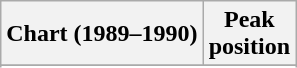<table class="wikitable sortable">
<tr>
<th>Chart (1989–1990)</th>
<th>Peak<br>position</th>
</tr>
<tr>
</tr>
<tr>
</tr>
</table>
